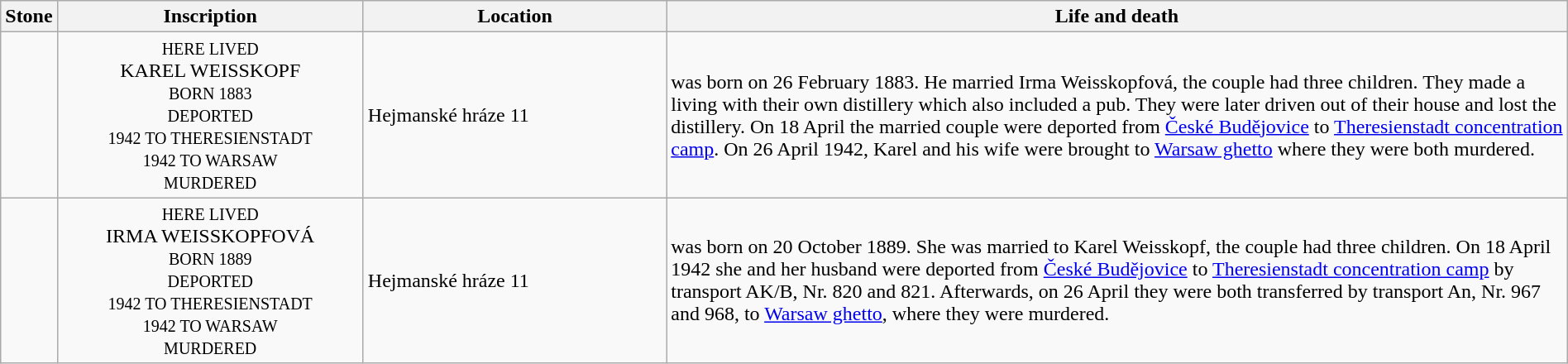<table class="wikitable sortable toptextcells" style="width:100%">
<tr>
<th class="hintergrundfarbe6 unsortable" width="120px">Stone</th>
<th class="hintergrundfarbe6" style ="width:20%;">Inscription</th>
<th class="hintergrundfarbe6" data-sort-type="text" style ="width:20%;">Location</th>
<th class="hintergrundfarbe6 unsortable" style="width:100%;">Life and death</th>
</tr>
<tr>
<td></td>
<td style="text-align:center"><div><small>HERE LIVED</small><br>KAREL WEISSKOPF<br><small>BORN 1883<br>DEPORTED<br>1942 TO THERESIENSTADT<br>1942 TO WARSAW<br>MURDERED</small></div></td>
<td>Hejmanské hráze 11 <br></td>
<td><strong></strong> was born on 26 February 1883. He married Irma Weisskopfová, the couple had three children. They made a living with their own distillery which also included a pub. They were later driven out of their house and lost the distillery. On 18 April the married couple were deported from <a href='#'>České Budějovice</a> to <a href='#'>Theresienstadt concentration camp</a>. On 26 April 1942, Karel and his wife were brought to <a href='#'>Warsaw ghetto</a> where they were both murdered.</td>
</tr>
<tr>
<td></td>
<td style="text-align:center"><div><small>HERE LIVED</small><br>IRMA WEISSKOPFOVÁ<br><small>BORN 1889<br>DEPORTED<br>1942 TO THERESIENSTADT<br>1942 TO WARSAW<br>MURDERED</small></div></td>
<td>Hejmanské hráze 11 <br></td>
<td><strong></strong> was born on 20 October 1889. She was married to Karel Weisskopf, the couple had three children. On 18 April 1942 she and her husband were deported from <a href='#'>České Budějovice</a> to <a href='#'>Theresienstadt concentration camp</a> by transport AK/B, Nr. 820 and 821. Afterwards, on 26 April they were both transferred by transport An, Nr. 967 and 968, to <a href='#'>Warsaw ghetto</a>, where they were murdered.</td>
</tr>
</table>
